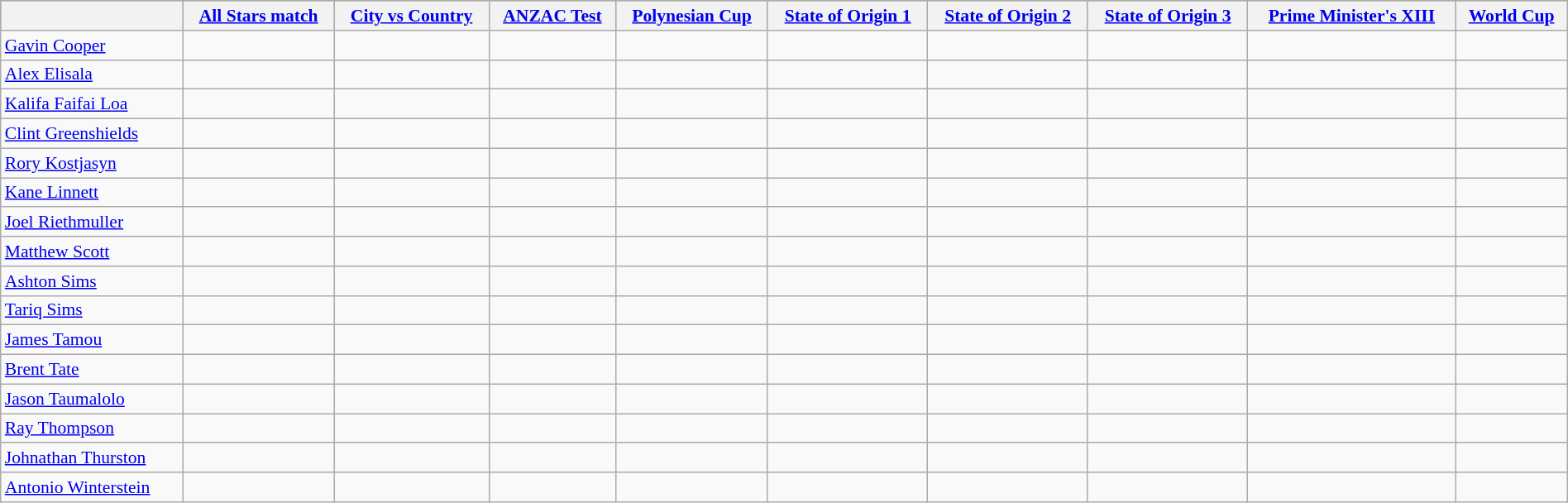<table class="wikitable"  style="width:100%; font-size:90%;">
<tr style="background:#bdb76b;">
<th></th>
<th><a href='#'>All Stars match</a></th>
<th><a href='#'>City vs Country</a></th>
<th><a href='#'>ANZAC Test</a></th>
<th><a href='#'>Polynesian Cup</a></th>
<th><a href='#'>State of Origin 1</a></th>
<th><a href='#'>State of Origin 2</a></th>
<th><a href='#'>State of Origin 3</a></th>
<th><a href='#'>Prime Minister's XIII</a></th>
<th><a href='#'>World Cup</a></th>
</tr>
<tr>
<td><a href='#'>Gavin Cooper</a></td>
<td></td>
<td></td>
<td></td>
<td></td>
<td></td>
<td></td>
<td></td>
<td></td>
<td></td>
</tr>
<tr>
<td><a href='#'>Alex Elisala</a></td>
<td></td>
<td></td>
<td></td>
<td></td>
<td></td>
<td></td>
<td></td>
<td></td>
<td></td>
</tr>
<tr>
<td><a href='#'>Kalifa Faifai Loa</a></td>
<td></td>
<td></td>
<td></td>
<td></td>
<td></td>
<td></td>
<td></td>
<td></td>
<td></td>
</tr>
<tr>
<td><a href='#'>Clint Greenshields</a></td>
<td></td>
<td></td>
<td></td>
<td></td>
<td></td>
<td></td>
<td></td>
<td></td>
<td></td>
</tr>
<tr>
<td><a href='#'>Rory Kostjasyn</a></td>
<td></td>
<td></td>
<td></td>
<td></td>
<td></td>
<td></td>
<td></td>
<td></td>
<td></td>
</tr>
<tr>
<td><a href='#'>Kane Linnett</a></td>
<td></td>
<td></td>
<td></td>
<td></td>
<td></td>
<td></td>
<td></td>
<td></td>
<td></td>
</tr>
<tr>
<td><a href='#'>Joel Riethmuller</a></td>
<td></td>
<td></td>
<td></td>
<td></td>
<td></td>
<td></td>
<td></td>
<td></td>
<td></td>
</tr>
<tr>
<td><a href='#'>Matthew Scott</a></td>
<td></td>
<td></td>
<td></td>
<td></td>
<td></td>
<td></td>
<td></td>
<td></td>
<td></td>
</tr>
<tr>
<td><a href='#'>Ashton Sims</a></td>
<td></td>
<td></td>
<td></td>
<td></td>
<td></td>
<td></td>
<td></td>
<td></td>
<td></td>
</tr>
<tr>
<td><a href='#'>Tariq Sims</a></td>
<td></td>
<td></td>
<td></td>
<td></td>
<td></td>
<td></td>
<td></td>
<td></td>
<td></td>
</tr>
<tr>
<td><a href='#'>James Tamou</a></td>
<td></td>
<td></td>
<td></td>
<td></td>
<td></td>
<td></td>
<td></td>
<td></td>
<td></td>
</tr>
<tr>
<td><a href='#'>Brent Tate</a></td>
<td></td>
<td></td>
<td></td>
<td></td>
<td></td>
<td></td>
<td></td>
<td></td>
<td></td>
</tr>
<tr>
<td><a href='#'>Jason Taumalolo</a></td>
<td></td>
<td></td>
<td></td>
<td></td>
<td></td>
<td></td>
<td></td>
<td></td>
<td></td>
</tr>
<tr>
<td><a href='#'>Ray Thompson</a></td>
<td></td>
<td></td>
<td></td>
<td></td>
<td></td>
<td></td>
<td></td>
<td></td>
<td></td>
</tr>
<tr>
<td><a href='#'>Johnathan Thurston</a></td>
<td></td>
<td></td>
<td></td>
<td></td>
<td></td>
<td></td>
<td></td>
<td></td>
<td></td>
</tr>
<tr>
<td><a href='#'>Antonio Winterstein</a></td>
<td></td>
<td></td>
<td></td>
<td></td>
<td></td>
<td></td>
<td></td>
<td></td>
<td></td>
</tr>
</table>
